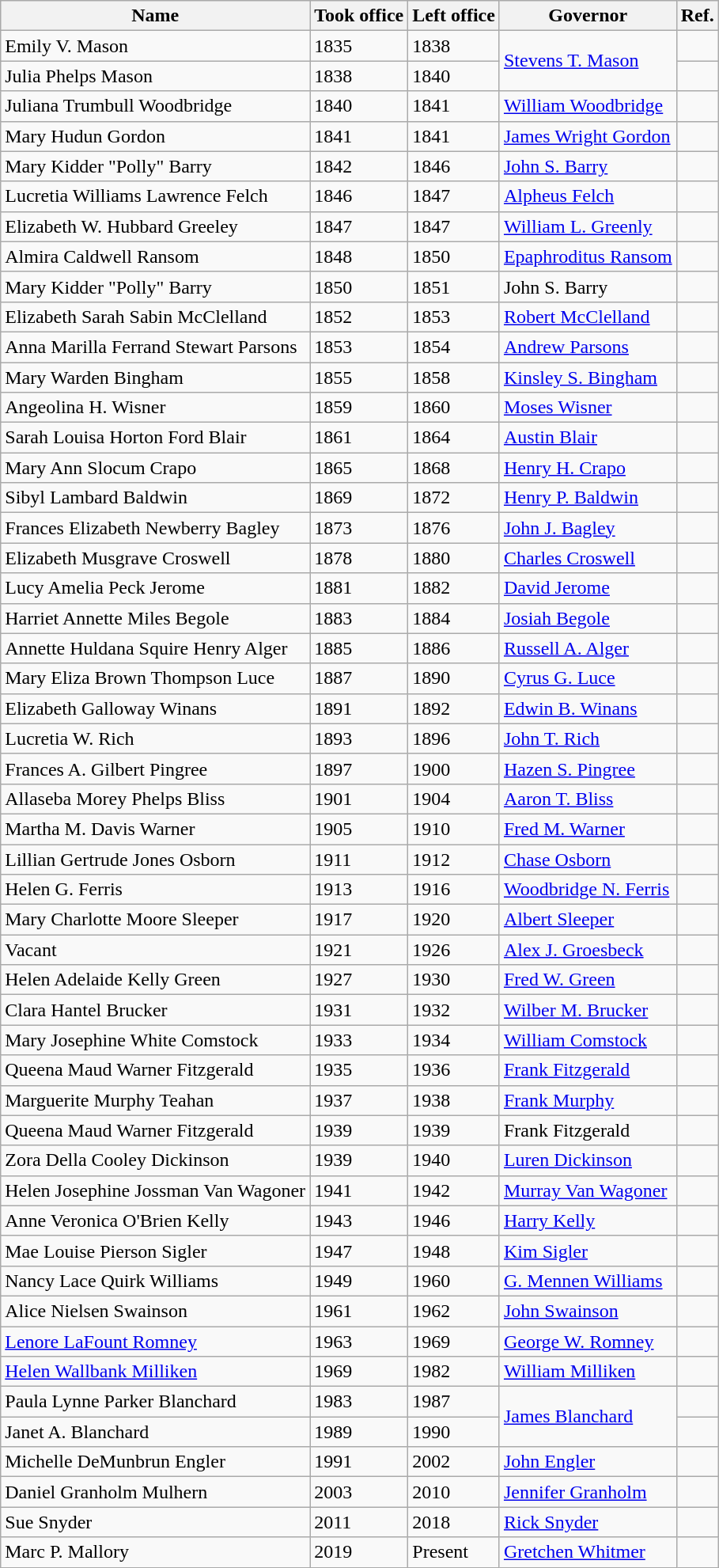<table class=wikitable>
<tr>
<th>Name</th>
<th>Took office</th>
<th>Left office</th>
<th>Governor</th>
<th>Ref.</th>
</tr>
<tr>
<td>Emily V. Mason</td>
<td>1835</td>
<td>1838</td>
<td rowspan=2><a href='#'>Stevens T. Mason</a></td>
<td></td>
</tr>
<tr>
<td>Julia Phelps Mason</td>
<td>1838</td>
<td>1840</td>
<td></td>
</tr>
<tr>
<td>Juliana Trumbull Woodbridge</td>
<td>1840</td>
<td>1841</td>
<td><a href='#'>William Woodbridge</a></td>
<td></td>
</tr>
<tr>
<td>Mary Hudun Gordon</td>
<td>1841</td>
<td>1841</td>
<td><a href='#'>James Wright Gordon</a></td>
<td></td>
</tr>
<tr>
<td>Mary Kidder "Polly" Barry</td>
<td>1842</td>
<td>1846</td>
<td><a href='#'>John S. Barry</a></td>
<td></td>
</tr>
<tr>
<td>Lucretia Williams Lawrence Felch</td>
<td>1846</td>
<td>1847</td>
<td><a href='#'>Alpheus Felch</a></td>
<td></td>
</tr>
<tr>
<td>Elizabeth W. Hubbard Greeley</td>
<td>1847</td>
<td>1847</td>
<td><a href='#'>William L. Greenly</a></td>
<td></td>
</tr>
<tr>
<td>Almira Caldwell Ransom</td>
<td>1848</td>
<td>1850</td>
<td><a href='#'>Epaphroditus Ransom</a></td>
<td></td>
</tr>
<tr>
<td>Mary Kidder "Polly" Barry</td>
<td>1850</td>
<td>1851</td>
<td>John S. Barry</td>
<td></td>
</tr>
<tr>
<td>Elizabeth Sarah Sabin McClelland</td>
<td>1852</td>
<td>1853</td>
<td><a href='#'>Robert McClelland</a></td>
<td></td>
</tr>
<tr>
<td>Anna Marilla Ferrand Stewart Parsons</td>
<td>1853</td>
<td>1854</td>
<td><a href='#'>Andrew Parsons</a></td>
<td></td>
</tr>
<tr>
<td>Mary Warden Bingham</td>
<td>1855</td>
<td>1858</td>
<td><a href='#'>Kinsley S. Bingham</a></td>
<td></td>
</tr>
<tr>
<td>Angeolina H. Wisner</td>
<td>1859</td>
<td>1860</td>
<td><a href='#'>Moses Wisner</a></td>
<td></td>
</tr>
<tr>
<td>Sarah Louisa Horton Ford Blair</td>
<td>1861</td>
<td>1864</td>
<td><a href='#'>Austin Blair</a></td>
<td></td>
</tr>
<tr>
<td>Mary Ann Slocum Crapo</td>
<td>1865</td>
<td>1868</td>
<td><a href='#'>Henry H. Crapo</a></td>
<td></td>
</tr>
<tr>
<td>Sibyl Lambard Baldwin</td>
<td>1869</td>
<td>1872</td>
<td><a href='#'>Henry P. Baldwin</a></td>
<td></td>
</tr>
<tr>
<td>Frances Elizabeth Newberry Bagley</td>
<td>1873</td>
<td>1876</td>
<td><a href='#'>John J. Bagley</a></td>
<td></td>
</tr>
<tr>
<td>Elizabeth Musgrave Croswell</td>
<td>1878</td>
<td>1880</td>
<td><a href='#'>Charles Croswell</a></td>
<td></td>
</tr>
<tr>
<td>Lucy Amelia Peck Jerome</td>
<td>1881</td>
<td>1882</td>
<td><a href='#'>David Jerome</a></td>
<td></td>
</tr>
<tr>
<td>Harriet Annette Miles Begole</td>
<td>1883</td>
<td>1884</td>
<td><a href='#'>Josiah Begole</a></td>
<td></td>
</tr>
<tr>
<td>Annette Huldana Squire Henry Alger</td>
<td>1885</td>
<td>1886</td>
<td><a href='#'>Russell A. Alger</a></td>
<td></td>
</tr>
<tr>
<td>Mary Eliza Brown Thompson Luce</td>
<td>1887</td>
<td>1890</td>
<td><a href='#'>Cyrus G. Luce</a></td>
<td></td>
</tr>
<tr>
<td>Elizabeth Galloway Winans</td>
<td>1891</td>
<td>1892</td>
<td><a href='#'>Edwin B. Winans</a></td>
<td></td>
</tr>
<tr>
<td>Lucretia W. Rich</td>
<td>1893</td>
<td>1896</td>
<td><a href='#'>John T. Rich</a></td>
<td></td>
</tr>
<tr>
<td>Frances A. Gilbert Pingree</td>
<td>1897</td>
<td>1900</td>
<td><a href='#'>Hazen S. Pingree</a></td>
<td></td>
</tr>
<tr>
<td>Allaseba Morey Phelps Bliss</td>
<td>1901</td>
<td>1904</td>
<td><a href='#'>Aaron T. Bliss</a></td>
<td></td>
</tr>
<tr>
<td>Martha M. Davis Warner</td>
<td>1905</td>
<td>1910</td>
<td><a href='#'>Fred M. Warner</a></td>
<td></td>
</tr>
<tr>
<td>Lillian Gertrude Jones Osborn</td>
<td>1911</td>
<td>1912</td>
<td><a href='#'>Chase Osborn</a></td>
<td></td>
</tr>
<tr>
<td>Helen G. Ferris</td>
<td>1913</td>
<td>1916</td>
<td><a href='#'>Woodbridge N. Ferris</a></td>
<td></td>
</tr>
<tr>
<td>Mary Charlotte Moore Sleeper</td>
<td>1917</td>
<td>1920</td>
<td><a href='#'>Albert Sleeper</a></td>
<td></td>
</tr>
<tr>
<td>Vacant</td>
<td>1921</td>
<td>1926</td>
<td><a href='#'>Alex J. Groesbeck</a></td>
<td></td>
</tr>
<tr>
<td>Helen Adelaide Kelly Green</td>
<td>1927</td>
<td>1930</td>
<td><a href='#'>Fred W. Green</a></td>
<td></td>
</tr>
<tr>
<td>Clara Hantel Brucker</td>
<td>1931</td>
<td>1932</td>
<td><a href='#'>Wilber M. Brucker</a></td>
<td></td>
</tr>
<tr>
<td>Mary Josephine White Comstock</td>
<td>1933</td>
<td>1934</td>
<td><a href='#'>William Comstock</a></td>
<td></td>
</tr>
<tr>
<td>Queena Maud Warner Fitzgerald</td>
<td>1935</td>
<td>1936</td>
<td><a href='#'>Frank Fitzgerald</a></td>
<td></td>
</tr>
<tr>
<td>Marguerite Murphy Teahan</td>
<td>1937</td>
<td>1938</td>
<td><a href='#'>Frank Murphy</a></td>
<td></td>
</tr>
<tr>
<td>Queena Maud Warner Fitzgerald</td>
<td>1939</td>
<td>1939</td>
<td>Frank Fitzgerald</td>
<td></td>
</tr>
<tr>
<td>Zora Della Cooley Dickinson</td>
<td>1939</td>
<td>1940</td>
<td><a href='#'>Luren Dickinson</a></td>
<td></td>
</tr>
<tr>
<td>Helen Josephine Jossman Van Wagoner</td>
<td>1941</td>
<td>1942</td>
<td><a href='#'>Murray Van Wagoner</a></td>
<td></td>
</tr>
<tr>
<td>Anne Veronica O'Brien Kelly</td>
<td>1943</td>
<td>1946</td>
<td><a href='#'>Harry Kelly</a></td>
<td></td>
</tr>
<tr>
<td>Mae Louise Pierson Sigler</td>
<td>1947</td>
<td>1948</td>
<td><a href='#'>Kim Sigler</a></td>
<td></td>
</tr>
<tr>
<td>Nancy Lace Quirk Williams</td>
<td>1949</td>
<td>1960</td>
<td><a href='#'>G. Mennen Williams</a></td>
<td></td>
</tr>
<tr>
<td>Alice Nielsen Swainson</td>
<td>1961</td>
<td>1962</td>
<td><a href='#'>John Swainson</a></td>
<td></td>
</tr>
<tr>
<td><a href='#'>Lenore LaFount Romney</a></td>
<td>1963</td>
<td>1969</td>
<td><a href='#'>George W. Romney</a></td>
<td></td>
</tr>
<tr>
<td><a href='#'>Helen Wallbank Milliken</a></td>
<td>1969</td>
<td>1982</td>
<td><a href='#'>William Milliken</a></td>
<td></td>
</tr>
<tr>
<td>Paula Lynne Parker Blanchard</td>
<td>1983</td>
<td>1987</td>
<td rowspan=2><a href='#'>James Blanchard</a></td>
<td></td>
</tr>
<tr>
<td>Janet A. Blanchard</td>
<td>1989</td>
<td>1990</td>
<td></td>
</tr>
<tr>
<td>Michelle DeMunbrun Engler</td>
<td>1991</td>
<td>2002</td>
<td><a href='#'>John Engler</a></td>
<td></td>
</tr>
<tr>
<td>Daniel Granholm Mulhern</td>
<td>2003</td>
<td>2010</td>
<td><a href='#'>Jennifer Granholm</a></td>
<td></td>
</tr>
<tr>
<td>Sue Snyder</td>
<td>2011</td>
<td>2018</td>
<td><a href='#'>Rick Snyder</a></td>
<td></td>
</tr>
<tr>
<td>Marc P. Mallory</td>
<td>2019</td>
<td>Present</td>
<td><a href='#'>Gretchen Whitmer</a></td>
<td></td>
</tr>
</table>
